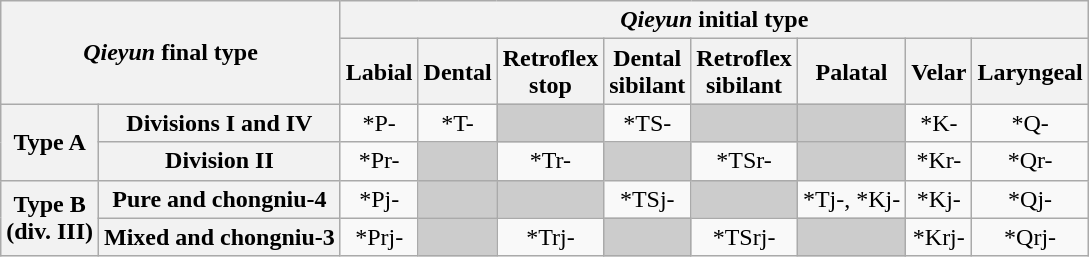<table class="wikitable" style="text-align: center;">
<tr>
<th colspan="2" rowspan="2"><em>Qieyun</em> final type</th>
<th colspan="8"><em>Qieyun</em> initial type</th>
</tr>
<tr>
<th>Labial</th>
<th>Dental</th>
<th>Retroflex<br>stop</th>
<th>Dental<br>sibilant</th>
<th>Retroflex<br>sibilant</th>
<th>Palatal</th>
<th>Velar</th>
<th>Laryngeal</th>
</tr>
<tr>
<th rowspan="2">Type A</th>
<th>Divisions I and IV</th>
<td>*P-</td>
<td>*T-</td>
<td style="background-color:#ccc"></td>
<td>*TS-</td>
<td style="background-color:#ccc"></td>
<td style="background-color:#ccc"></td>
<td>*K-</td>
<td>*Q-</td>
</tr>
<tr>
<th>Division II</th>
<td>*Pr-</td>
<td style="background-color:#ccc"></td>
<td>*Tr-</td>
<td style="background-color:#ccc"></td>
<td>*TSr-</td>
<td style="background-color:#ccc"></td>
<td>*Kr-</td>
<td>*Qr-</td>
</tr>
<tr>
<th rowspan="2">Type B<br>(div. III)</th>
<th>Pure and chongniu-4</th>
<td>*Pj-</td>
<td style="background-color:#ccc"></td>
<td style="background-color:#ccc"></td>
<td>*TSj-</td>
<td style="background-color:#ccc"></td>
<td>*Tj-, *Kj-</td>
<td>*Kj-</td>
<td>*Qj-</td>
</tr>
<tr>
<th>Mixed and chongniu-3</th>
<td>*Prj-</td>
<td style="background-color:#ccc"></td>
<td>*Trj-</td>
<td style="background-color:#ccc"></td>
<td>*TSrj-</td>
<td style="background-color:#ccc"></td>
<td>*Krj-</td>
<td>*Qrj-</td>
</tr>
</table>
